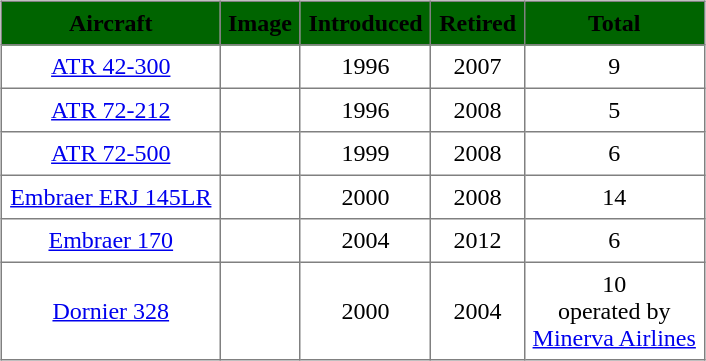<table style="margin:1em auto;">
<tr>
<td STYLE="vertical-align: top"><br><table class="toccolours sortable" border="1" cellpadding="5" style="border-collapse:collapse; text-align:center">
<tr bgcolor=darkgreen>
<th><span>Aircraft</span></th>
<th><span>Image</span></th>
<th><span>Introduced</span></th>
<th><span>Retired</span></th>
<th><span>Total</span></th>
</tr>
<tr>
<td><a href='#'>ATR 42-300</a></td>
<td></td>
<td>1996</td>
<td>2007</td>
<td>9</td>
</tr>
<tr>
<td><a href='#'>ATR 72-212</a></td>
<td></td>
<td>1996</td>
<td>2008</td>
<td>5</td>
</tr>
<tr>
<td><a href='#'>ATR 72-500</a></td>
<td></td>
<td>1999</td>
<td>2008</td>
<td>6</td>
</tr>
<tr>
<td><a href='#'>Embraer ERJ 145LR</a></td>
<td></td>
<td>2000</td>
<td>2008</td>
<td>14</td>
</tr>
<tr>
<td><a href='#'>Embraer 170</a></td>
<td></td>
<td>2004</td>
<td>2012</td>
<td>6</td>
</tr>
<tr>
<td><a href='#'>Dornier 328</a></td>
<td></td>
<td>2000</td>
<td>2004</td>
<td>10<br>operated by<br><a href='#'>Minerva Airlines</a></td>
</tr>
</table>
</td>
</tr>
</table>
